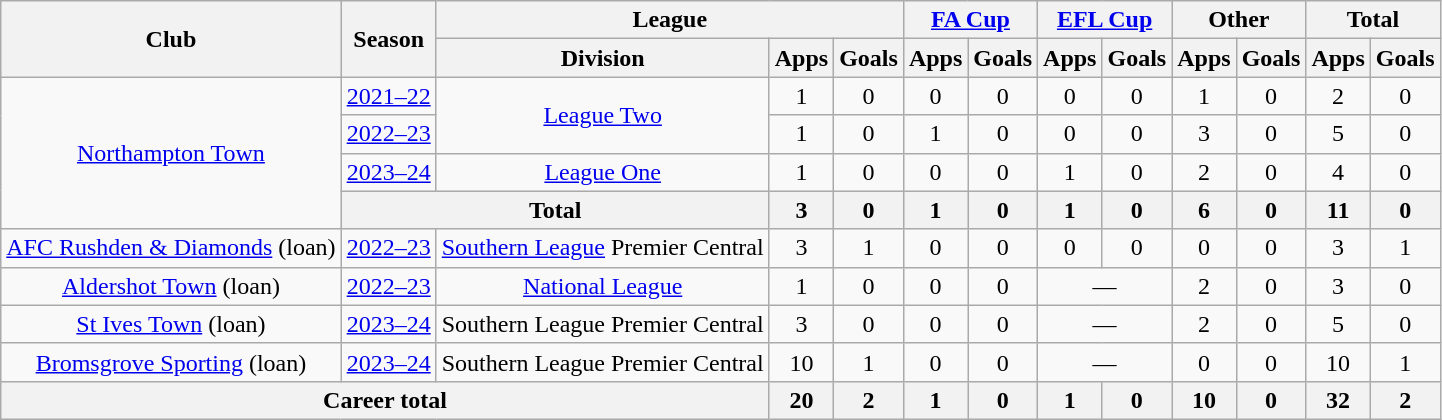<table class="wikitable" style="text-align:center;">
<tr>
<th rowspan="2">Club</th>
<th rowspan="2">Season</th>
<th colspan="3">League</th>
<th colspan="2"><a href='#'>FA Cup</a></th>
<th colspan="2"><a href='#'>EFL Cup</a></th>
<th colspan="2">Other</th>
<th colspan="2">Total</th>
</tr>
<tr>
<th>Division</th>
<th>Apps</th>
<th>Goals</th>
<th>Apps</th>
<th>Goals</th>
<th>Apps</th>
<th>Goals</th>
<th>Apps</th>
<th>Goals</th>
<th>Apps</th>
<th>Goals</th>
</tr>
<tr>
<td rowspan="4"><a href='#'>Northampton Town</a></td>
<td><a href='#'>2021–22</a></td>
<td rowspan="2"><a href='#'>League Two</a></td>
<td>1</td>
<td>0</td>
<td>0</td>
<td>0</td>
<td>0</td>
<td>0</td>
<td>1</td>
<td>0</td>
<td>2</td>
<td>0</td>
</tr>
<tr>
<td><a href='#'>2022–23</a></td>
<td>1</td>
<td>0</td>
<td>1</td>
<td>0</td>
<td>0</td>
<td>0</td>
<td>3</td>
<td>0</td>
<td>5</td>
<td>0</td>
</tr>
<tr>
<td><a href='#'>2023–24</a></td>
<td><a href='#'>League One</a></td>
<td>1</td>
<td>0</td>
<td>0</td>
<td>0</td>
<td>1</td>
<td>0</td>
<td>2</td>
<td>0</td>
<td>4</td>
<td>0</td>
</tr>
<tr>
<th colspan="2">Total</th>
<th>3</th>
<th>0</th>
<th>1</th>
<th>0</th>
<th>1</th>
<th>0</th>
<th>6</th>
<th>0</th>
<th>11</th>
<th>0</th>
</tr>
<tr>
<td><a href='#'>AFC Rushden & Diamonds</a> (loan)</td>
<td><a href='#'>2022–23</a></td>
<td><a href='#'>Southern League</a> Premier Central</td>
<td>3</td>
<td>1</td>
<td>0</td>
<td>0</td>
<td>0</td>
<td>0</td>
<td>0</td>
<td>0</td>
<td>3</td>
<td>1</td>
</tr>
<tr>
<td><a href='#'>Aldershot Town</a> (loan)</td>
<td><a href='#'>2022–23</a></td>
<td><a href='#'>National League</a></td>
<td>1</td>
<td>0</td>
<td>0</td>
<td>0</td>
<td colspan="2">—</td>
<td>2</td>
<td>0</td>
<td>3</td>
<td>0</td>
</tr>
<tr>
<td><a href='#'>St Ives Town</a> (loan)</td>
<td><a href='#'>2023–24</a></td>
<td>Southern League Premier Central</td>
<td>3</td>
<td>0</td>
<td>0</td>
<td>0</td>
<td colspan="2">—</td>
<td>2</td>
<td>0</td>
<td>5</td>
<td>0</td>
</tr>
<tr>
<td><a href='#'>Bromsgrove Sporting</a> (loan)</td>
<td><a href='#'>2023–24</a></td>
<td>Southern League Premier Central</td>
<td>10</td>
<td>1</td>
<td>0</td>
<td>0</td>
<td colspan="2">—</td>
<td>0</td>
<td>0</td>
<td>10</td>
<td>1</td>
</tr>
<tr>
<th colspan="3">Career total</th>
<th>20</th>
<th>2</th>
<th>1</th>
<th>0</th>
<th>1</th>
<th>0</th>
<th>10</th>
<th>0</th>
<th>32</th>
<th>2</th>
</tr>
</table>
